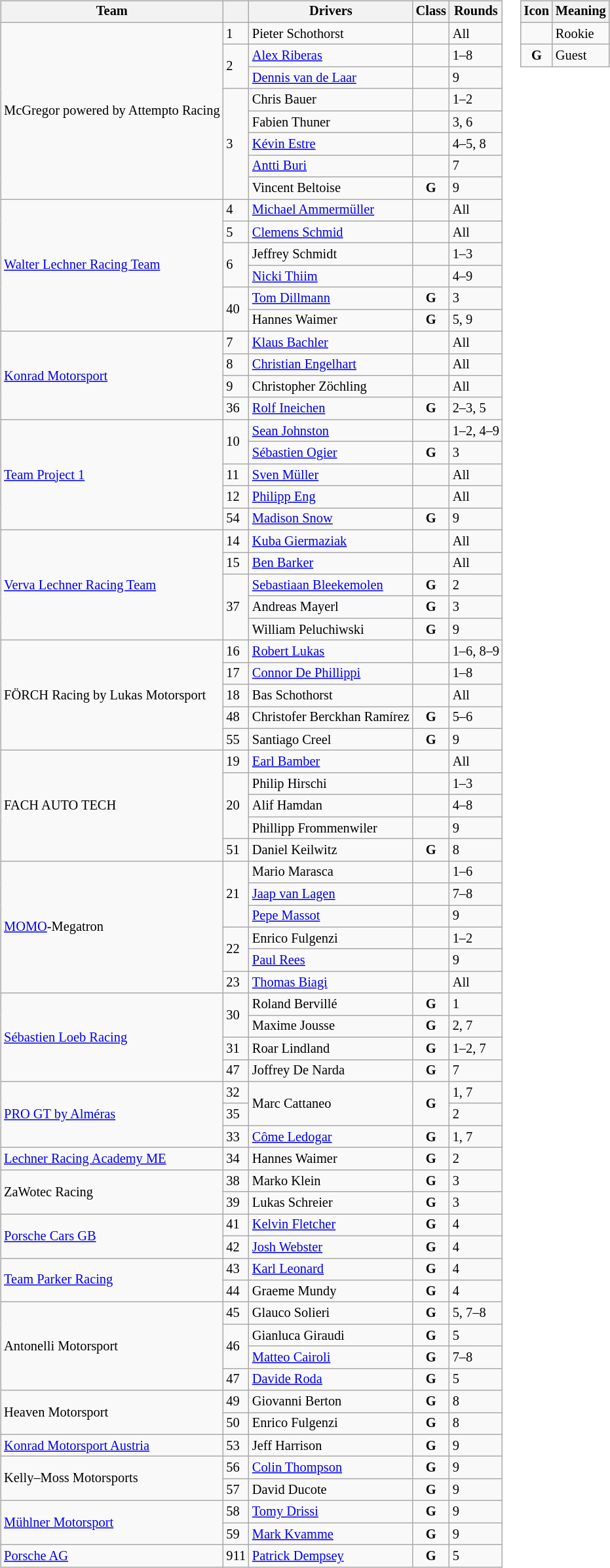<table>
<tr>
<td><br><table class="wikitable" style="font-size: 85%;">
<tr>
<th>Team</th>
<th></th>
<th>Drivers</th>
<th>Class</th>
<th>Rounds</th>
</tr>
<tr>
<td rowspan=8> McGregor powered by Attempto Racing</td>
<td>1</td>
<td> Pieter Schothorst</td>
<td align=center></td>
<td>All</td>
</tr>
<tr>
<td rowspan=2>2</td>
<td> <a href='#'>Alex Riberas</a></td>
<td align=center></td>
<td>1–8</td>
</tr>
<tr>
<td> <a href='#'>Dennis van de Laar</a></td>
<td align=center></td>
<td>9</td>
</tr>
<tr>
<td rowspan=5>3</td>
<td> Chris Bauer</td>
<td align=center></td>
<td>1–2</td>
</tr>
<tr>
<td> Fabien Thuner</td>
<td align=center></td>
<td>3, 6</td>
</tr>
<tr>
<td> <a href='#'>Kévin Estre</a></td>
<td></td>
<td>4–5, 8</td>
</tr>
<tr>
<td> <a href='#'>Antti Buri</a></td>
<td></td>
<td>7</td>
</tr>
<tr>
<td> Vincent Beltoise</td>
<td align=center><strong><span>G</span></strong></td>
<td>9</td>
</tr>
<tr>
<td rowspan=6> <a href='#'>Walter Lechner Racing Team</a></td>
<td>4</td>
<td> <a href='#'>Michael Ammermüller</a></td>
<td></td>
<td>All</td>
</tr>
<tr>
<td>5</td>
<td> <a href='#'>Clemens Schmid</a></td>
<td></td>
<td>All</td>
</tr>
<tr>
<td rowspan=2>6</td>
<td> Jeffrey Schmidt</td>
<td align=center></td>
<td>1–3</td>
</tr>
<tr>
<td> <a href='#'>Nicki Thiim</a></td>
<td></td>
<td>4–9</td>
</tr>
<tr>
<td rowspan=2>40</td>
<td> <a href='#'>Tom Dillmann</a></td>
<td align=center><strong><span>G</span></strong></td>
<td>3</td>
</tr>
<tr>
<td> Hannes Waimer</td>
<td align=center><strong><span>G</span></strong></td>
<td>5, 9</td>
</tr>
<tr>
<td rowspan=4> <a href='#'>Konrad Motorsport</a></td>
<td>7</td>
<td> <a href='#'>Klaus Bachler</a></td>
<td></td>
<td>All</td>
</tr>
<tr>
<td>8</td>
<td> <a href='#'>Christian Engelhart</a></td>
<td></td>
<td>All</td>
</tr>
<tr>
<td>9</td>
<td> Christopher Zöchling</td>
<td align=center></td>
<td>All</td>
</tr>
<tr>
<td>36</td>
<td> <a href='#'>Rolf Ineichen</a></td>
<td align=center><strong><span>G</span></strong></td>
<td>2–3, 5</td>
</tr>
<tr>
<td rowspan=5> <a href='#'>Team Project 1</a></td>
<td rowspan=2>10</td>
<td> <a href='#'>Sean Johnston</a></td>
<td></td>
<td>1–2, 4–9</td>
</tr>
<tr>
<td> <a href='#'>Sébastien Ogier</a></td>
<td align=center><strong><span>G</span></strong></td>
<td>3</td>
</tr>
<tr>
<td>11</td>
<td> <a href='#'>Sven Müller</a></td>
<td align=center></td>
<td>All</td>
</tr>
<tr>
<td>12</td>
<td> <a href='#'>Philipp Eng</a></td>
<td></td>
<td>All</td>
</tr>
<tr>
<td>54</td>
<td> <a href='#'>Madison Snow</a></td>
<td align=center><strong><span>G</span></strong></td>
<td>9</td>
</tr>
<tr>
<td rowspan=5> <a href='#'>Verva Lechner Racing Team</a></td>
<td>14</td>
<td> <a href='#'>Kuba Giermaziak</a></td>
<td></td>
<td>All</td>
</tr>
<tr>
<td>15</td>
<td> <a href='#'>Ben Barker</a></td>
<td></td>
<td>All</td>
</tr>
<tr>
<td rowspan=3>37</td>
<td> <a href='#'>Sebastiaan Bleekemolen</a></td>
<td align=center><strong><span>G</span></strong></td>
<td>2</td>
</tr>
<tr>
<td> Andreas Mayerl</td>
<td align=center><strong><span>G</span></strong></td>
<td>3</td>
</tr>
<tr>
<td> William Peluchiwski</td>
<td align=center><strong><span>G</span></strong></td>
<td>9</td>
</tr>
<tr>
<td rowspan=5> FÖRCH Racing by Lukas Motorsport</td>
<td>16</td>
<td> <a href='#'>Robert Lukas</a></td>
<td></td>
<td>1–6, 8–9</td>
</tr>
<tr>
<td>17</td>
<td> <a href='#'>Connor De Phillippi</a></td>
<td align=center></td>
<td>1–8</td>
</tr>
<tr>
<td>18</td>
<td> Bas Schothorst</td>
<td></td>
<td>All</td>
</tr>
<tr>
<td>48</td>
<td> Christofer Berckhan Ramírez</td>
<td align=center><strong><span>G</span></strong></td>
<td>5–6</td>
</tr>
<tr>
<td>55</td>
<td> Santiago Creel</td>
<td align=center><strong><span>G</span></strong></td>
<td>9</td>
</tr>
<tr>
<td rowspan=5> FACH AUTO TECH</td>
<td>19</td>
<td> <a href='#'>Earl Bamber</a></td>
<td align=center></td>
<td>All</td>
</tr>
<tr>
<td rowspan=3>20</td>
<td> Philip Hirschi</td>
<td align=center></td>
<td>1–3</td>
</tr>
<tr>
<td> Alif Hamdan</td>
<td align=center></td>
<td>4–8</td>
</tr>
<tr>
<td> Phillipp Frommenwiler</td>
<td align=center></td>
<td>9</td>
</tr>
<tr>
<td>51</td>
<td> Daniel Keilwitz</td>
<td align=center><strong><span>G</span></strong></td>
<td>8</td>
</tr>
<tr>
<td rowspan=6> <a href='#'>MOMO</a>-Megatron</td>
<td rowspan=3>21</td>
<td> Mario Marasca</td>
<td align=center></td>
<td>1–6</td>
</tr>
<tr>
<td> <a href='#'>Jaap van Lagen</a></td>
<td></td>
<td>7–8</td>
</tr>
<tr>
<td> <a href='#'>Pepe Massot</a></td>
<td align=center></td>
<td>9</td>
</tr>
<tr>
<td rowspan=2>22</td>
<td> Enrico Fulgenzi</td>
<td align=center></td>
<td>1–2</td>
</tr>
<tr>
<td> <a href='#'>Paul Rees</a></td>
<td align=center></td>
<td>9</td>
</tr>
<tr>
<td>23</td>
<td> <a href='#'>Thomas Biagi</a></td>
<td></td>
<td>All</td>
</tr>
<tr>
<td rowspan=4> <a href='#'>Sébastien Loeb Racing</a></td>
<td rowspan=2>30</td>
<td> Roland Bervillé</td>
<td align=center><strong><span>G</span></strong></td>
<td>1</td>
</tr>
<tr>
<td> Maxime Jousse</td>
<td align=center><strong><span>G</span></strong></td>
<td>2, 7</td>
</tr>
<tr>
<td>31</td>
<td> Roar Lindland</td>
<td align=center><strong><span>G</span></strong></td>
<td>1–2, 7</td>
</tr>
<tr>
<td>47</td>
<td> Joffrey De Narda</td>
<td align=center><strong><span>G</span></strong></td>
<td>7</td>
</tr>
<tr>
<td rowspan=3> <a href='#'>PRO GT by Alméras</a></td>
<td>32</td>
<td rowspan=2> Marc Cattaneo</td>
<td rowspan=2 align=center><strong><span>G</span></strong></td>
<td>1, 7</td>
</tr>
<tr>
<td>35</td>
<td>2</td>
</tr>
<tr>
<td>33</td>
<td> <a href='#'>Côme Ledogar</a></td>
<td align=center><strong><span>G</span></strong></td>
<td>1, 7</td>
</tr>
<tr>
<td> <a href='#'>Lechner Racing Academy ME</a></td>
<td>34</td>
<td> Hannes Waimer</td>
<td align=center><strong><span>G</span></strong></td>
<td>2</td>
</tr>
<tr>
<td rowspan=2> ZaWotec Racing</td>
<td>38</td>
<td> Marko Klein</td>
<td align=center><strong><span>G</span></strong></td>
<td>3</td>
</tr>
<tr>
<td>39</td>
<td> Lukas Schreier</td>
<td align=center><strong><span>G</span></strong></td>
<td>3</td>
</tr>
<tr>
<td rowspan=2> <a href='#'>Porsche Cars GB</a></td>
<td>41</td>
<td> <a href='#'>Kelvin Fletcher</a></td>
<td align=center><strong><span>G</span></strong></td>
<td>4</td>
</tr>
<tr>
<td>42</td>
<td> <a href='#'>Josh Webster</a></td>
<td align=center><strong><span>G</span></strong></td>
<td>4</td>
</tr>
<tr>
<td rowspan=2> <a href='#'>Team Parker Racing</a></td>
<td>43</td>
<td> <a href='#'>Karl Leonard</a></td>
<td align=center><strong><span>G</span></strong></td>
<td>4</td>
</tr>
<tr>
<td>44</td>
<td> Graeme Mundy</td>
<td align=center><strong><span>G</span></strong></td>
<td>4</td>
</tr>
<tr>
<td rowspan=4> Antonelli Motorsport</td>
<td>45</td>
<td> Glauco Solieri</td>
<td align=center><strong><span>G</span></strong></td>
<td>5, 7–8</td>
</tr>
<tr>
<td rowspan=2>46</td>
<td> Gianluca Giraudi</td>
<td align=center><strong><span>G</span></strong></td>
<td>5</td>
</tr>
<tr>
<td> <a href='#'>Matteo Cairoli</a></td>
<td align=center><strong><span>G</span></strong></td>
<td>7–8</td>
</tr>
<tr>
<td>47</td>
<td> <a href='#'>Davide Roda</a></td>
<td align=center><strong><span>G</span></strong></td>
<td>5</td>
</tr>
<tr>
<td rowspan=2> Heaven Motorsport</td>
<td>49</td>
<td> Giovanni Berton</td>
<td align=center><strong><span>G</span></strong></td>
<td>8</td>
</tr>
<tr>
<td>50</td>
<td> Enrico Fulgenzi</td>
<td align=center><strong><span>G</span></strong></td>
<td>8</td>
</tr>
<tr>
<td> <a href='#'>Konrad Motorsport Austria</a></td>
<td>53</td>
<td> Jeff Harrison</td>
<td align=center><strong><span>G</span></strong></td>
<td>9</td>
</tr>
<tr>
<td rowspan=2> Kelly–Moss Motorsports</td>
<td>56</td>
<td> <a href='#'>Colin Thompson</a></td>
<td align=center><strong><span>G</span></strong></td>
<td>9</td>
</tr>
<tr>
<td>57</td>
<td> David Ducote</td>
<td align=center><strong><span>G</span></strong></td>
<td>9</td>
</tr>
<tr>
<td rowspan=2> <a href='#'>Mühlner Motorsport</a></td>
<td>58</td>
<td> <a href='#'>Tomy Drissi</a></td>
<td align=center><strong><span>G</span></strong></td>
<td>9</td>
</tr>
<tr>
<td>59</td>
<td> <a href='#'>Mark Kvamme</a></td>
<td align=center><strong><span>G</span></strong></td>
<td>9</td>
</tr>
<tr>
<td> <a href='#'>Porsche AG</a></td>
<td>911</td>
<td> <a href='#'>Patrick Dempsey</a></td>
<td align=center><strong><span>G</span></strong></td>
<td>5</td>
</tr>
</table>
</td>
<td valign="top"><br><table align="right" class="wikitable" style="font-size: 85%;">
<tr>
<th>Icon</th>
<th>Meaning</th>
</tr>
<tr>
<td align=center></td>
<td>Rookie</td>
</tr>
<tr>
<td align=center><strong><span>G</span></strong></td>
<td>Guest</td>
</tr>
</table>
</td>
</tr>
</table>
